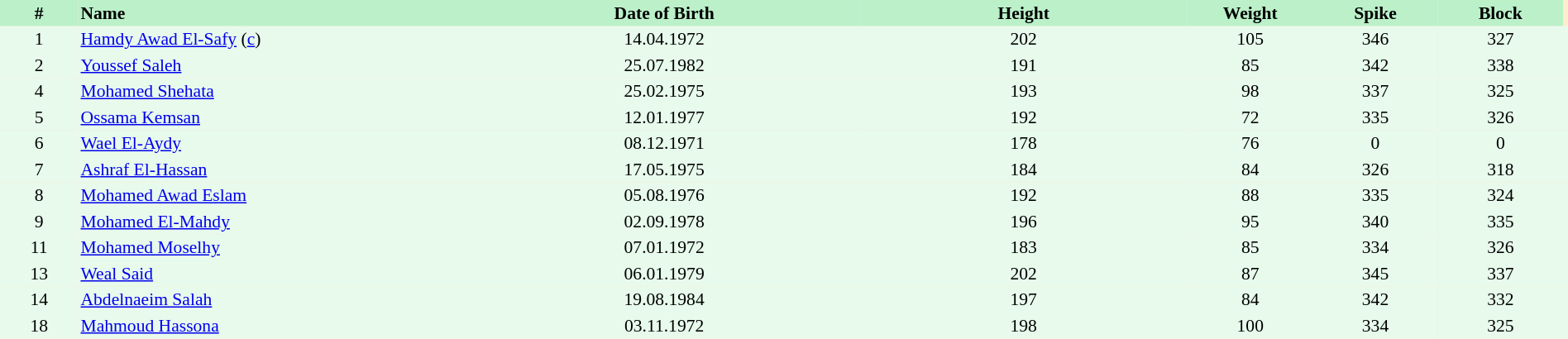<table border=0 cellpadding=2 cellspacing=0  |- bgcolor=#FFECCE style="text-align:center; font-size:90%;" width=100%>
<tr bgcolor=#BBF0C9>
<th width=5%>#</th>
<th width=25% align=left>Name</th>
<th width=25%>Date of Birth</th>
<th width=21%>Height</th>
<th width=8%>Weight</th>
<th width=8%>Spike</th>
<th width=8%>Block</th>
</tr>
<tr bgcolor=#E7FAEC>
<td>1</td>
<td align=left><a href='#'>Hamdy Awad El-Safy</a> (<a href='#'>c</a>)</td>
<td>14.04.1972</td>
<td>202</td>
<td>105</td>
<td>346</td>
<td>327</td>
<td></td>
</tr>
<tr bgcolor=#E7FAEC>
<td>2</td>
<td align=left><a href='#'>Youssef Saleh</a></td>
<td>25.07.1982</td>
<td>191</td>
<td>85</td>
<td>342</td>
<td>338</td>
<td></td>
</tr>
<tr bgcolor=#E7FAEC>
<td>4</td>
<td align=left><a href='#'>Mohamed Shehata</a></td>
<td>25.02.1975</td>
<td>193</td>
<td>98</td>
<td>337</td>
<td>325</td>
<td></td>
</tr>
<tr bgcolor=#E7FAEC>
<td>5</td>
<td align=left><a href='#'>Ossama Kemsan</a></td>
<td>12.01.1977</td>
<td>192</td>
<td>72</td>
<td>335</td>
<td>326</td>
<td></td>
</tr>
<tr bgcolor=#E7FAEC>
<td>6</td>
<td align=left><a href='#'>Wael El-Aydy</a></td>
<td>08.12.1971</td>
<td>178</td>
<td>76</td>
<td>0</td>
<td>0</td>
<td></td>
</tr>
<tr bgcolor=#E7FAEC>
<td>7</td>
<td align=left><a href='#'>Ashraf El-Hassan</a></td>
<td>17.05.1975</td>
<td>184</td>
<td>84</td>
<td>326</td>
<td>318</td>
<td></td>
</tr>
<tr bgcolor=#E7FAEC>
<td>8</td>
<td align=left><a href='#'>Mohamed Awad Eslam</a></td>
<td>05.08.1976</td>
<td>192</td>
<td>88</td>
<td>335</td>
<td>324</td>
<td></td>
</tr>
<tr bgcolor=#E7FAEC>
<td>9</td>
<td align=left><a href='#'>Mohamed El-Mahdy</a></td>
<td>02.09.1978</td>
<td>196</td>
<td>95</td>
<td>340</td>
<td>335</td>
<td></td>
</tr>
<tr bgcolor=#E7FAEC>
<td>11</td>
<td align=left><a href='#'>Mohamed Moselhy</a></td>
<td>07.01.1972</td>
<td>183</td>
<td>85</td>
<td>334</td>
<td>326</td>
<td></td>
</tr>
<tr bgcolor=#E7FAEC>
<td>13</td>
<td align=left><a href='#'>Weal Said</a></td>
<td>06.01.1979</td>
<td>202</td>
<td>87</td>
<td>345</td>
<td>337</td>
<td></td>
</tr>
<tr bgcolor=#E7FAEC>
<td>14</td>
<td align=left><a href='#'>Abdelnaeim Salah</a></td>
<td>19.08.1984</td>
<td>197</td>
<td>84</td>
<td>342</td>
<td>332</td>
<td></td>
</tr>
<tr bgcolor=#E7FAEC>
<td>18</td>
<td align=left><a href='#'>Mahmoud Hassona</a></td>
<td>03.11.1972</td>
<td>198</td>
<td>100</td>
<td>334</td>
<td>325</td>
<td></td>
</tr>
</table>
